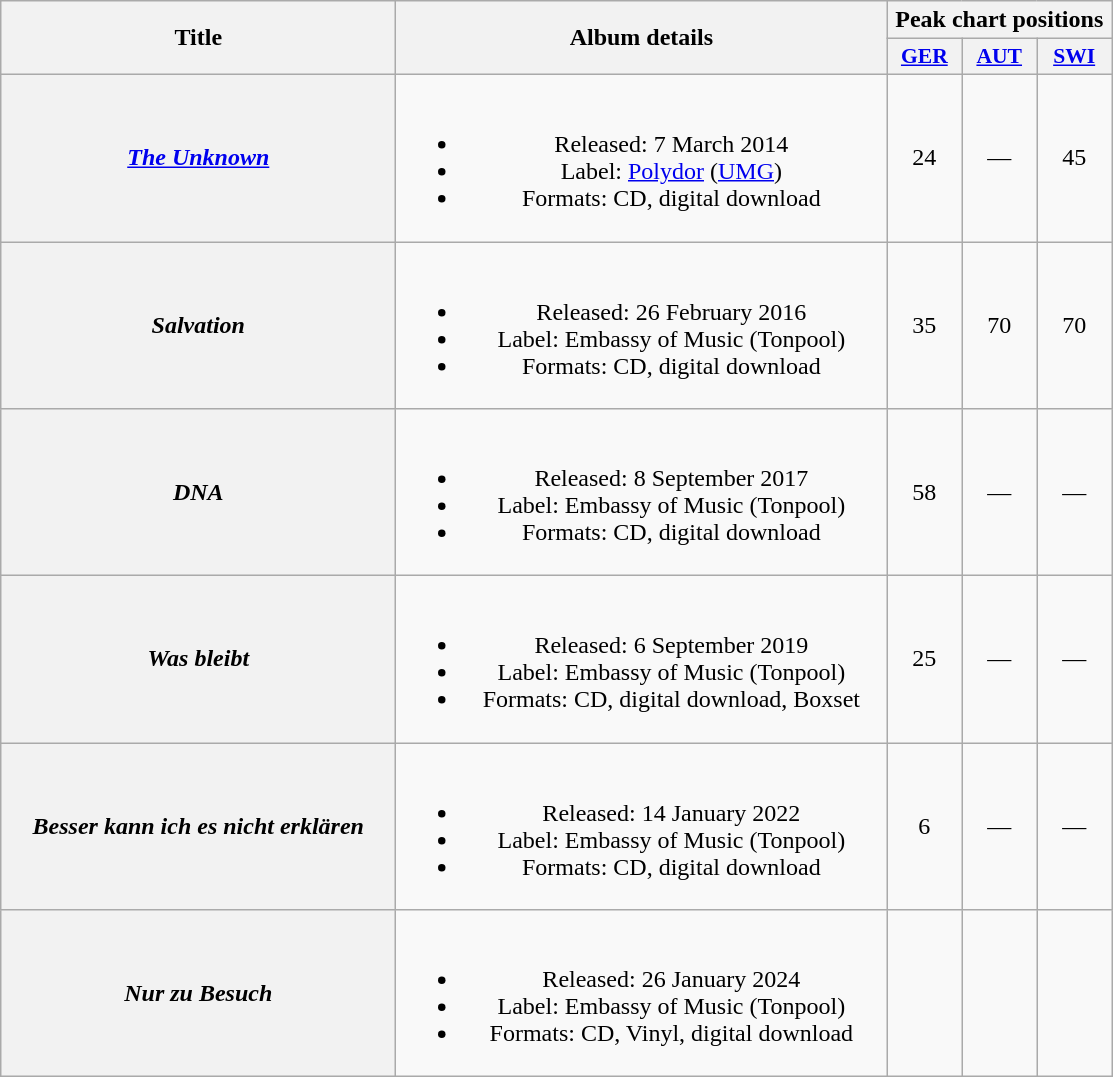<table class="wikitable plainrowheaders" style="text-align:center;" border="1">
<tr>
<th scope="col" rowspan="2" style="width:16em;">Title</th>
<th scope="col" rowspan="2" style="width:20em;">Album details</th>
<th scope="col" colspan="3">Peak chart positions</th>
</tr>
<tr>
<th scope="col" style="width:3em;font-size:90%;"><a href='#'>GER</a><br></th>
<th scope="col" style="width:3em;font-size:90%;"><a href='#'>AUT</a><br></th>
<th scope="col" style="width:3em;font-size:90%;"><a href='#'>SWI</a><br></th>
</tr>
<tr>
<th scope="row"><em><a href='#'>The Unknown</a></em></th>
<td><br><ul><li>Released: 7 March 2014</li><li>Label: <a href='#'>Polydor</a> (<a href='#'>UMG</a>)</li><li>Formats: CD, digital download</li></ul></td>
<td>24</td>
<td>—</td>
<td>45</td>
</tr>
<tr>
<th scope="row"><em>Salvation</em></th>
<td><br><ul><li>Released: 26 February 2016</li><li>Label: Embassy of Music (Tonpool)</li><li>Formats: CD, digital download</li></ul></td>
<td>35</td>
<td>70</td>
<td>70</td>
</tr>
<tr>
<th scope="row"><em>DNA</em></th>
<td><br><ul><li>Released: 8 September 2017</li><li>Label:  Embassy of Music (Tonpool)</li><li>Formats: CD, digital download</li></ul></td>
<td>58</td>
<td>—</td>
<td>—</td>
</tr>
<tr>
<th scope="row"><em>Was bleibt</em></th>
<td><br><ul><li>Released: 6 September 2019</li><li>Label: Embassy of Music (Tonpool)</li><li>Formats: CD, digital download, Boxset</li></ul></td>
<td>25</td>
<td>—</td>
<td>—</td>
</tr>
<tr>
<th scope="row"><em>Besser kann ich es nicht erklären</em></th>
<td><br><ul><li>Released: 14 January 2022</li><li>Label: Embassy of Music (Tonpool)</li><li>Formats: CD, digital download</li></ul></td>
<td>6</td>
<td>—</td>
<td>—</td>
</tr>
<tr>
<th><em>Nur zu Besuch</em></th>
<td><br><ul><li>Released: 26 January 2024</li><li>Label: Embassy of Music (Tonpool)</li><li>Formats: CD, Vinyl, digital download</li></ul></td>
<td></td>
<td></td>
</tr>
</table>
